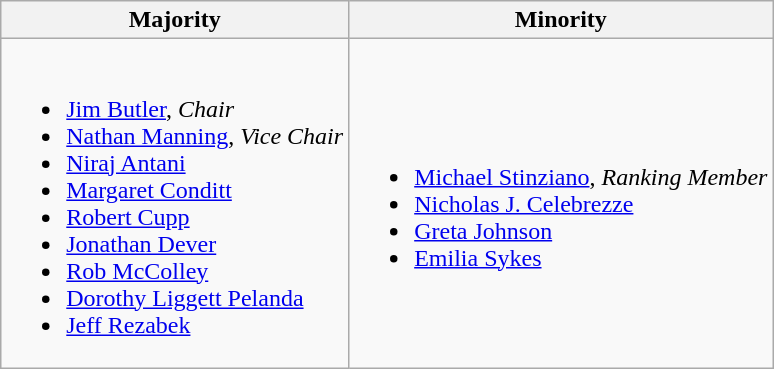<table class=wikitable>
<tr>
<th>Majority</th>
<th>Minority</th>
</tr>
<tr>
<td><br><ul><li><a href='#'>Jim Butler</a>, <em>Chair</em></li><li><a href='#'>Nathan Manning</a>, <em>Vice Chair</em></li><li><a href='#'>Niraj Antani</a></li><li><a href='#'>Margaret Conditt</a></li><li><a href='#'>Robert Cupp</a></li><li><a href='#'>Jonathan Dever</a></li><li><a href='#'>Rob McColley</a></li><li><a href='#'>Dorothy Liggett Pelanda</a></li><li><a href='#'>Jeff Rezabek</a></li></ul></td>
<td><br><ul><li><a href='#'>Michael Stinziano</a>, <em>Ranking Member</em></li><li><a href='#'>Nicholas J. Celebrezze</a></li><li><a href='#'>Greta Johnson</a></li><li><a href='#'>Emilia Sykes</a></li></ul></td>
</tr>
</table>
